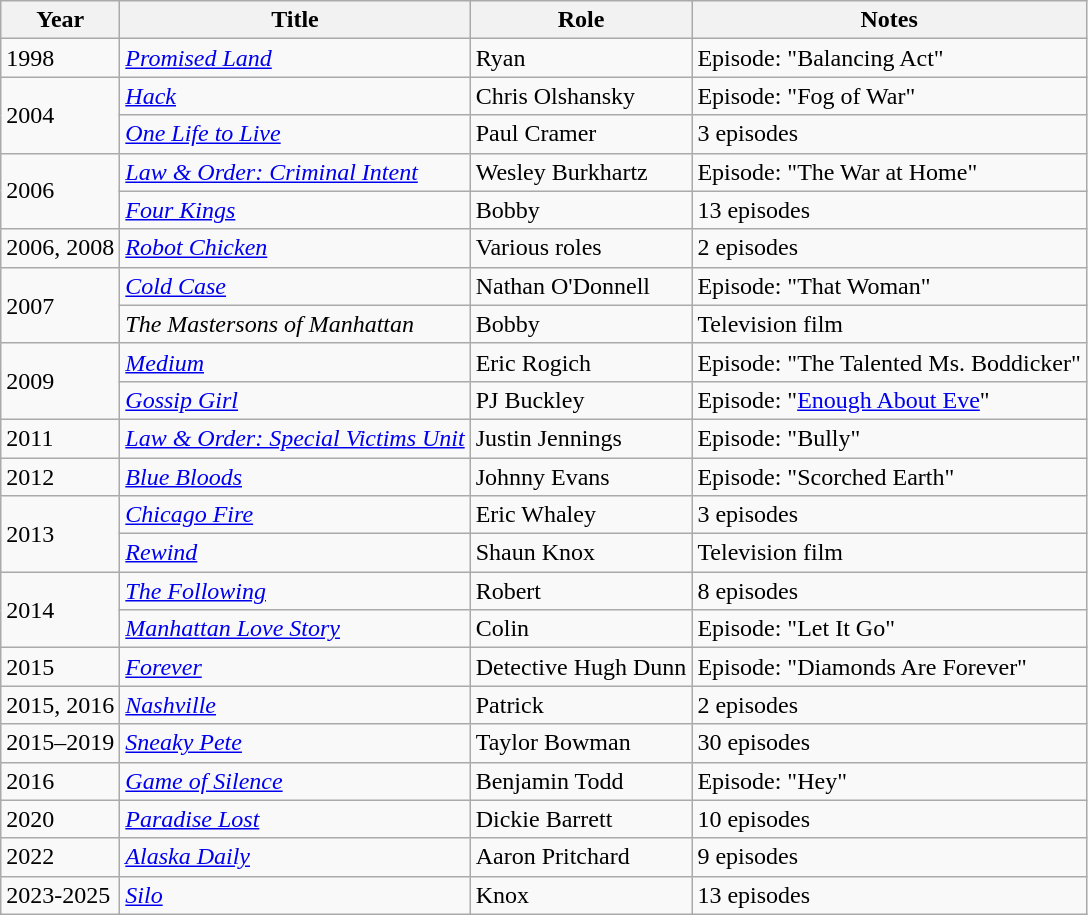<table class="wikitable sortable">
<tr>
<th>Year</th>
<th>Title</th>
<th>Role</th>
<th>Notes</th>
</tr>
<tr>
<td>1998</td>
<td><a href='#'><em>Promised Land</em></a></td>
<td>Ryan</td>
<td>Episode: "Balancing Act"</td>
</tr>
<tr>
<td rowspan="2">2004</td>
<td><a href='#'><em>Hack</em></a></td>
<td>Chris Olshansky</td>
<td>Episode: "Fog of War"</td>
</tr>
<tr>
<td><em><a href='#'>One Life to Live</a></em></td>
<td>Paul Cramer</td>
<td>3 episodes</td>
</tr>
<tr>
<td rowspan="2">2006</td>
<td><em><a href='#'>Law & Order: Criminal Intent</a></em></td>
<td>Wesley Burkhartz</td>
<td>Episode: "The War at Home"</td>
</tr>
<tr>
<td><em><a href='#'>Four Kings</a></em></td>
<td>Bobby</td>
<td>13 episodes</td>
</tr>
<tr>
<td>2006, 2008</td>
<td><em><a href='#'>Robot Chicken</a></em></td>
<td>Various roles</td>
<td>2 episodes</td>
</tr>
<tr>
<td rowspan="2">2007</td>
<td><em><a href='#'>Cold Case</a></em></td>
<td>Nathan O'Donnell</td>
<td>Episode: "That Woman"</td>
</tr>
<tr>
<td><em>The Mastersons of Manhattan</em></td>
<td>Bobby</td>
<td>Television film</td>
</tr>
<tr>
<td rowspan="2">2009</td>
<td><a href='#'><em>Medium</em></a></td>
<td>Eric Rogich</td>
<td>Episode: "The Talented Ms. Boddicker"</td>
</tr>
<tr>
<td><em><a href='#'>Gossip Girl</a></em></td>
<td>PJ Buckley</td>
<td>Episode: "<a href='#'>Enough About Eve</a>"</td>
</tr>
<tr>
<td>2011</td>
<td><em><a href='#'>Law & Order: Special Victims Unit</a></em></td>
<td>Justin Jennings</td>
<td>Episode: "Bully"</td>
</tr>
<tr>
<td>2012</td>
<td><a href='#'><em>Blue Bloods</em></a></td>
<td>Johnny Evans</td>
<td>Episode: "Scorched Earth"</td>
</tr>
<tr>
<td rowspan="2">2013</td>
<td><a href='#'><em>Chicago Fire</em></a></td>
<td>Eric Whaley</td>
<td>3 episodes</td>
</tr>
<tr>
<td><a href='#'><em>Rewind</em></a></td>
<td>Shaun Knox</td>
<td>Television film</td>
</tr>
<tr>
<td rowspan="2">2014</td>
<td><em><a href='#'>The Following</a></em></td>
<td>Robert</td>
<td>8 episodes</td>
</tr>
<tr>
<td><em><a href='#'>Manhattan Love Story</a></em></td>
<td>Colin</td>
<td>Episode: "Let It Go"</td>
</tr>
<tr>
<td>2015</td>
<td><a href='#'><em>Forever</em></a></td>
<td>Detective Hugh Dunn</td>
<td>Episode: "Diamonds Are Forever"</td>
</tr>
<tr>
<td>2015, 2016</td>
<td><a href='#'><em>Nashville</em></a></td>
<td>Patrick</td>
<td>2 episodes</td>
</tr>
<tr>
<td>2015–2019</td>
<td><em><a href='#'>Sneaky Pete</a></em></td>
<td>Taylor Bowman</td>
<td>30 episodes</td>
</tr>
<tr>
<td>2016</td>
<td><a href='#'><em>Game of Silence</em></a></td>
<td>Benjamin Todd</td>
<td>Episode: "Hey"</td>
</tr>
<tr>
<td>2020</td>
<td><a href='#'><em>Paradise Lost</em></a></td>
<td>Dickie Barrett</td>
<td>10 episodes</td>
</tr>
<tr>
<td>2022</td>
<td><em><a href='#'>Alaska Daily</a></em></td>
<td>Aaron Pritchard</td>
<td>9 episodes</td>
</tr>
<tr>
<td>2023-2025</td>
<td><em><a href='#'>Silo</a></em></td>
<td>Knox</td>
<td>13 episodes</td>
</tr>
</table>
